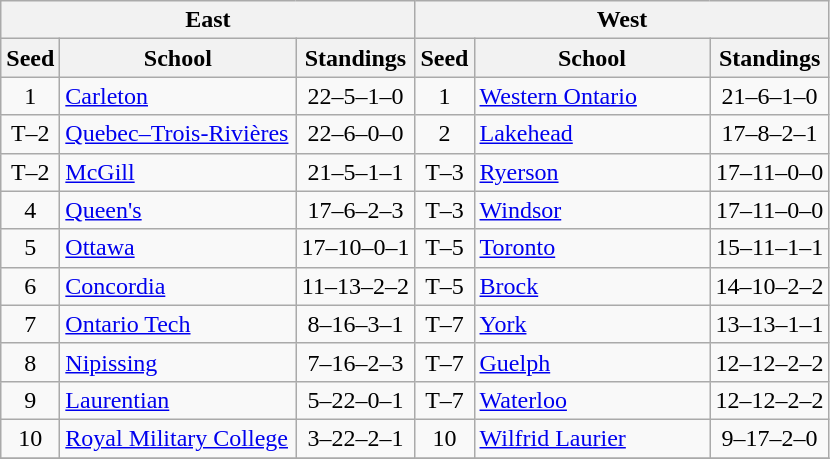<table class="wikitable">
<tr>
<th colspan=3>East</th>
<th colspan=3>West</th>
</tr>
<tr>
<th>Seed</th>
<th style="width:150px">School</th>
<th>Standings</th>
<th>Seed</th>
<th style="width:150px">School</th>
<th>Standings</th>
</tr>
<tr>
<td align=center>1</td>
<td><a href='#'>Carleton</a></td>
<td align=center>22–5–1–0</td>
<td align=center>1</td>
<td><a href='#'>Western Ontario</a></td>
<td align=center>21–6–1–0</td>
</tr>
<tr>
<td align=center>T–2</td>
<td><a href='#'>Quebec–Trois-Rivières</a></td>
<td align=center>22–6–0–0</td>
<td align=center>2</td>
<td><a href='#'>Lakehead</a></td>
<td align=center>17–8–2–1</td>
</tr>
<tr>
<td align=center>T–2</td>
<td><a href='#'>McGill</a></td>
<td align=center>21–5–1–1</td>
<td align=center>T–3</td>
<td><a href='#'>Ryerson</a></td>
<td align=center>17–11–0–0</td>
</tr>
<tr>
<td align=center>4</td>
<td><a href='#'>Queen's</a></td>
<td align=center>17–6–2–3</td>
<td align=center>T–3</td>
<td><a href='#'>Windsor</a></td>
<td align=center>17–11–0–0</td>
</tr>
<tr>
<td align=center>5</td>
<td><a href='#'>Ottawa</a></td>
<td align=center>17–10–0–1</td>
<td align=center>T–5</td>
<td><a href='#'>Toronto</a></td>
<td align=center>15–11–1–1</td>
</tr>
<tr>
<td align=center>6</td>
<td><a href='#'>Concordia</a></td>
<td align=center>11–13–2–2</td>
<td align=center>T–5</td>
<td><a href='#'>Brock</a></td>
<td align=center>14–10–2–2</td>
</tr>
<tr>
<td align=center>7</td>
<td><a href='#'>Ontario Tech</a></td>
<td align=center>8–16–3–1</td>
<td align=center>T–7</td>
<td><a href='#'>York</a></td>
<td align=center>13–13–1–1</td>
</tr>
<tr>
<td align=center>8</td>
<td><a href='#'>Nipissing</a></td>
<td align=center>7–16–2–3</td>
<td align=center>T–7</td>
<td><a href='#'>Guelph</a></td>
<td align=center>12–12–2–2</td>
</tr>
<tr>
<td align=center>9</td>
<td><a href='#'>Laurentian</a></td>
<td align=center>5–22–0–1</td>
<td align=center>T–7</td>
<td><a href='#'>Waterloo</a></td>
<td align=center>12–12–2–2</td>
</tr>
<tr>
<td align=center>10</td>
<td><a href='#'>Royal Military College</a></td>
<td align=center>3–22–2–1</td>
<td align=center>10</td>
<td><a href='#'>Wilfrid Laurier</a></td>
<td align=center>9–17–2–0</td>
</tr>
<tr>
</tr>
</table>
